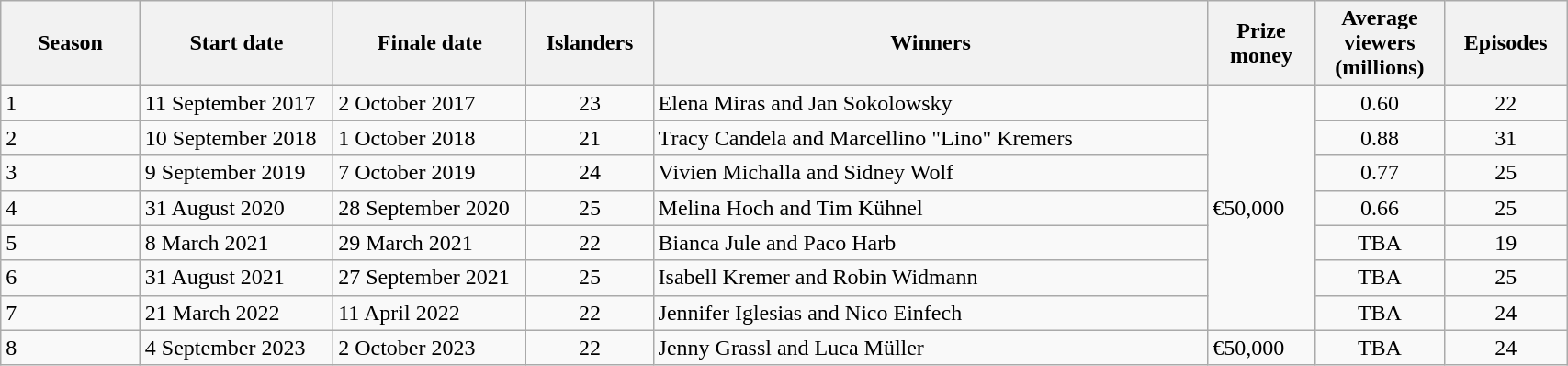<table class="wikitable sortable" style="text-align:left; width: 90%;">
<tr>
<th style="width:70px;">Season</th>
<th style="width:100px;">Start date</th>
<th style="width:100px;">Finale date</th>
<th style="width:30px;">Islanders</th>
<th style="width:220px;">Winners</th>
<th style="width:50px;">Prize money</th>
<th style="width:40px;">Average viewers (millions)</th>
<th style="width:30px;">Episodes</th>
</tr>
<tr>
<td>1</td>
<td>11 September 2017</td>
<td>2 October 2017</td>
<td style="text-align:center;">23</td>
<td>Elena Miras and Jan Sokolowsky</td>
<td rowspan="7">€50,000</td>
<td style="text-align:center;">0.60</td>
<td style="text-align:center;">22</td>
</tr>
<tr>
<td>2</td>
<td>10 September 2018</td>
<td>1 October 2018</td>
<td style="text-align:center;">21</td>
<td nowrap>Tracy Candela and Marcellino "Lino" Kremers</td>
<td style="text-align:center;">0.88</td>
<td style="text-align:center;">31</td>
</tr>
<tr>
<td>3</td>
<td>9 September 2019</td>
<td>7 October 2019</td>
<td style="text-align:center;">24</td>
<td>Vivien Michalla and Sidney Wolf</td>
<td style="text-align:center;">0.77</td>
<td style="text-align:center;">25</td>
</tr>
<tr>
<td>4</td>
<td>31 August 2020</td>
<td>28 September 2020</td>
<td style="text-align:center;">25</td>
<td>Melina Hoch and Tim Kühnel</td>
<td style="text-align:center;">0.66</td>
<td style="text-align:center;">25</td>
</tr>
<tr>
<td>5</td>
<td>8 March 2021</td>
<td>29 March 2021</td>
<td style="text-align:center;">22</td>
<td>Bianca Jule and Paco Harb</td>
<td style="text-align:center;">TBA</td>
<td style="text-align:center;">19</td>
</tr>
<tr>
<td>6</td>
<td>31 August 2021</td>
<td>27 September 2021</td>
<td style="text-align:center;">25</td>
<td>Isabell Kremer and Robin Widmann</td>
<td style="text-align:center;">TBA</td>
<td style="text-align:center;">25</td>
</tr>
<tr>
<td>7</td>
<td>21 March 2022</td>
<td>11 April 2022</td>
<td style="text-align:center;">22</td>
<td>Jennifer Iglesias and Nico Einfech</td>
<td style="text-align:center;">TBA</td>
<td style="text-align:center;">24</td>
</tr>
<tr>
<td>8</td>
<td>4 September 2023</td>
<td>2 October 2023</td>
<td style="text-align:center;">22</td>
<td>Jenny Grassl and Luca Müller</td>
<td rowspan="7">€50,000</td>
<td style="text-align:center;">TBA</td>
<td style="text-align:center;">24</td>
</tr>
</table>
